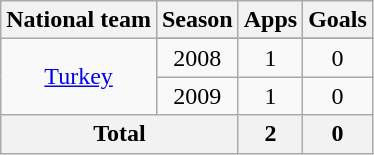<table class="wikitable" style="text-align: center;">
<tr>
<th>National team</th>
<th>Season</th>
<th>Apps</th>
<th>Goals</th>
</tr>
<tr>
<td rowspan="3" valign="center"><a href='#'>Turkey</a></td>
</tr>
<tr>
<td>2008</td>
<td>1</td>
<td>0</td>
</tr>
<tr>
<td>2009</td>
<td>1</td>
<td>0</td>
</tr>
<tr>
<th colspan="2">Total</th>
<th>2</th>
<th>0</th>
</tr>
</table>
